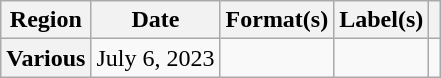<table class="wikitable plainrowheaders">
<tr>
<th scope="col">Region</th>
<th scope="col">Date</th>
<th scope="col">Format(s)</th>
<th scope="col">Label(s)</th>
<th scope="col"></th>
</tr>
<tr>
<th scope="row">Various</th>
<td>July 6, 2023</td>
<td></td>
<td></td>
<td style="text-align:center;"></td>
</tr>
</table>
